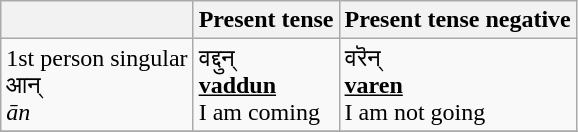<table class="wikitable">
<tr>
<th></th>
<th>Present tense</th>
<th>Present tense negative</th>
</tr>
<tr>
<td>1st person singular<br>आन्<br><em>ān</em></td>
<td>वद्दुन्<br><strong><u>vaddun</u></strong><br>I am coming</td>
<td>वरॆन्<br><strong><u>varen</u></strong><br>I am not going</td>
</tr>
<tr>
</tr>
</table>
